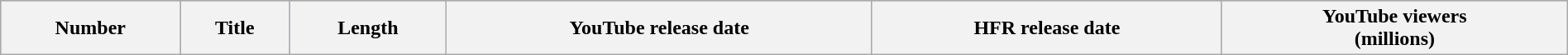<table class="wikitable plainrowheaders" style="width: 100%; margin-right: 0;">
<tr style="background:#69F;">
<th>Number</th>
<th>Title</th>
<th>Length</th>
<th>YouTube release date</th>
<th>HFR release date</th>
<th>YouTube viewers<br>(millions)<br>




</th>
</tr>
</table>
